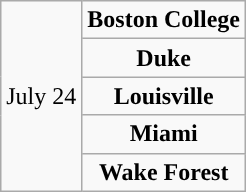<table class="wikitable" style="text-align: center;">
<tr>
<td rowspan="5">July 24</td>
<td><strong>Boston College</strong></td>
</tr>
<tr>
<td><strong>Duke</strong></td>
</tr>
<tr>
<td><strong>Louisville</strong></td>
</tr>
<tr>
<td><strong>Miami</strong></td>
</tr>
<tr>
<td><strong>Wake Forest</strong></td>
</tr>
</table>
